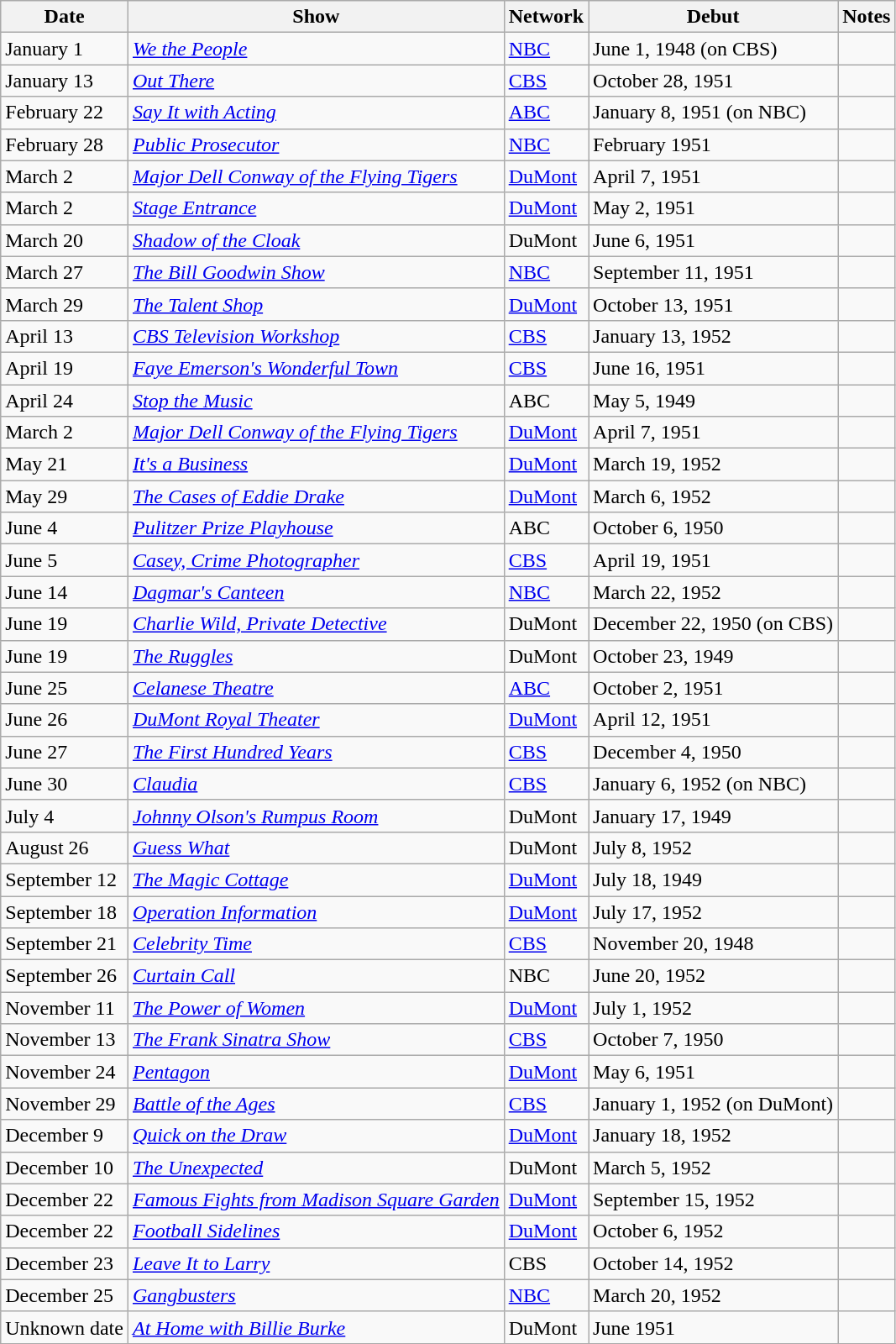<table class="wikitable">
<tr>
<th>Date</th>
<th>Show</th>
<th>Network</th>
<th>Debut</th>
<th>Notes</th>
</tr>
<tr>
<td>January 1</td>
<td><em><a href='#'>We the People</a></em></td>
<td><a href='#'>NBC</a></td>
<td>June 1, 1948 (on CBS)</td>
<td></td>
</tr>
<tr>
<td>January 13</td>
<td><em><a href='#'>Out There</a></em></td>
<td><a href='#'>CBS</a></td>
<td>October 28, 1951</td>
<td></td>
</tr>
<tr>
<td>February 22</td>
<td><em><a href='#'>Say It with Acting</a></em></td>
<td><a href='#'>ABC</a></td>
<td>January 8, 1951 (on NBC)</td>
<td></td>
</tr>
<tr>
<td>February 28</td>
<td><em><a href='#'>Public Prosecutor</a></em></td>
<td><a href='#'>NBC</a></td>
<td>February 1951</td>
<td></td>
</tr>
<tr>
<td>March 2</td>
<td><em><a href='#'>Major Dell Conway of the Flying Tigers</a></em></td>
<td><a href='#'>DuMont</a></td>
<td>April 7, 1951</td>
<td></td>
</tr>
<tr>
<td>March 2</td>
<td><em><a href='#'>Stage Entrance</a></em></td>
<td><a href='#'>DuMont</a></td>
<td>May 2, 1951</td>
<td></td>
</tr>
<tr>
<td>March 20</td>
<td><em><a href='#'>Shadow of the Cloak</a></em></td>
<td>DuMont</td>
<td>June 6, 1951</td>
<td></td>
</tr>
<tr>
<td>March 27</td>
<td><em><a href='#'>The Bill Goodwin Show</a></em></td>
<td><a href='#'>NBC</a></td>
<td>September 11, 1951</td>
<td></td>
</tr>
<tr>
<td>March 29</td>
<td><em><a href='#'>The Talent Shop</a></em></td>
<td><a href='#'>DuMont</a></td>
<td>October 13, 1951</td>
<td></td>
</tr>
<tr>
<td>April 13</td>
<td><em><a href='#'>CBS Television Workshop</a></em></td>
<td><a href='#'>CBS</a></td>
<td>January 13, 1952</td>
<td></td>
</tr>
<tr>
<td>April 19</td>
<td><em><a href='#'>Faye Emerson's Wonderful Town</a></em></td>
<td><a href='#'>CBS</a></td>
<td>June 16, 1951</td>
<td></td>
</tr>
<tr>
<td>April 24</td>
<td><em><a href='#'>Stop the Music</a></em></td>
<td>ABC</td>
<td>May 5, 1949</td>
<td></td>
</tr>
<tr>
<td>March 2</td>
<td><em><a href='#'>Major Dell Conway of the Flying Tigers</a></em></td>
<td><a href='#'>DuMont</a></td>
<td>April 7, 1951</td>
<td></td>
</tr>
<tr>
<td>May 21</td>
<td><em><a href='#'>It's a Business</a></em></td>
<td><a href='#'>DuMont</a></td>
<td>March 19, 1952</td>
<td></td>
</tr>
<tr>
<td>May 29</td>
<td><em><a href='#'>The Cases of Eddie Drake</a></em></td>
<td><a href='#'>DuMont</a></td>
<td>March 6, 1952</td>
<td></td>
</tr>
<tr>
<td>June 4</td>
<td><em><a href='#'>Pulitzer Prize Playhouse</a></em></td>
<td>ABC</td>
<td>October 6, 1950</td>
<td></td>
</tr>
<tr>
<td>June 5</td>
<td><em><a href='#'>Casey, Crime Photographer</a></em></td>
<td><a href='#'>CBS</a></td>
<td>April 19, 1951</td>
<td></td>
</tr>
<tr>
<td>June 14</td>
<td><em><a href='#'>Dagmar's Canteen</a></em></td>
<td><a href='#'>NBC</a></td>
<td>March 22, 1952</td>
<td></td>
</tr>
<tr>
<td>June 19</td>
<td><em><a href='#'>Charlie Wild, Private Detective</a></em></td>
<td>DuMont</td>
<td>December 22, 1950 (on CBS)</td>
<td></td>
</tr>
<tr>
<td>June 19</td>
<td><em><a href='#'>The Ruggles</a></em></td>
<td>DuMont</td>
<td>October 23, 1949</td>
<td></td>
</tr>
<tr>
<td>June 25</td>
<td><em><a href='#'>Celanese Theatre</a></em></td>
<td><a href='#'>ABC</a></td>
<td>October 2, 1951</td>
<td></td>
</tr>
<tr>
<td>June 26</td>
<td><em><a href='#'>DuMont Royal Theater</a></em></td>
<td><a href='#'>DuMont</a></td>
<td>April 12, 1951</td>
<td></td>
</tr>
<tr>
<td>June 27</td>
<td><em><a href='#'>The First Hundred Years</a></em></td>
<td><a href='#'>CBS</a></td>
<td>December 4, 1950</td>
<td></td>
</tr>
<tr>
<td>June 30</td>
<td><em><a href='#'>Claudia</a></em></td>
<td><a href='#'>CBS</a></td>
<td>January 6, 1952 (on NBC)</td>
<td></td>
</tr>
<tr>
<td>July 4</td>
<td><em><a href='#'>Johnny Olson's Rumpus Room</a></em></td>
<td>DuMont</td>
<td>January 17, 1949</td>
<td></td>
</tr>
<tr>
<td>August 26</td>
<td><em><a href='#'>Guess What</a></em></td>
<td>DuMont</td>
<td>July 8, 1952</td>
<td></td>
</tr>
<tr>
<td>September 12</td>
<td><em><a href='#'>The Magic Cottage</a></em></td>
<td><a href='#'>DuMont</a></td>
<td>July 18, 1949</td>
<td></td>
</tr>
<tr>
<td>September 18</td>
<td><em><a href='#'>Operation Information</a></em></td>
<td><a href='#'>DuMont</a></td>
<td>July 17, 1952</td>
<td></td>
</tr>
<tr>
<td>September 21</td>
<td><em><a href='#'>Celebrity Time</a></em></td>
<td><a href='#'>CBS</a></td>
<td>November 20, 1948</td>
<td></td>
</tr>
<tr>
<td>September 26</td>
<td><em><a href='#'>Curtain Call</a></em></td>
<td>NBC</td>
<td>June 20, 1952</td>
<td></td>
</tr>
<tr>
<td>November 11</td>
<td><em><a href='#'>The Power of Women</a></em></td>
<td><a href='#'>DuMont</a></td>
<td>July 1, 1952</td>
<td></td>
</tr>
<tr>
<td>November 13</td>
<td><em><a href='#'>The Frank Sinatra Show</a></em></td>
<td><a href='#'>CBS</a></td>
<td>October 7, 1950</td>
<td></td>
</tr>
<tr>
<td>November 24</td>
<td><em><a href='#'>Pentagon</a></em></td>
<td><a href='#'>DuMont</a></td>
<td>May 6, 1951</td>
<td></td>
</tr>
<tr>
<td>November 29</td>
<td><em><a href='#'>Battle of the Ages</a></em></td>
<td><a href='#'>CBS</a></td>
<td>January 1, 1952 (on DuMont)</td>
<td></td>
</tr>
<tr>
<td>December 9</td>
<td><em><a href='#'>Quick on the Draw</a></em></td>
<td><a href='#'>DuMont</a></td>
<td>January 18, 1952</td>
<td></td>
</tr>
<tr>
<td>December 10</td>
<td><em><a href='#'>The Unexpected</a></em></td>
<td>DuMont</td>
<td>March 5, 1952</td>
<td></td>
</tr>
<tr>
<td>December 22</td>
<td><em><a href='#'>Famous Fights from Madison Square Garden</a></em></td>
<td><a href='#'>DuMont</a></td>
<td>September 15, 1952</td>
<td></td>
</tr>
<tr>
<td>December 22</td>
<td><em><a href='#'>Football Sidelines</a></em></td>
<td><a href='#'>DuMont</a></td>
<td>October 6, 1952</td>
<td></td>
</tr>
<tr>
<td>December 23</td>
<td><em><a href='#'>Leave It to Larry</a></em></td>
<td>CBS</td>
<td>October 14, 1952</td>
<td></td>
</tr>
<tr>
<td>December 25</td>
<td><em><a href='#'>Gangbusters</a></em></td>
<td><a href='#'>NBC</a></td>
<td>March 20, 1952</td>
<td></td>
</tr>
<tr>
<td>Unknown date</td>
<td><em><a href='#'>At Home with Billie Burke</a></em></td>
<td>DuMont</td>
<td>June 1951</td>
<td></td>
</tr>
<tr>
</tr>
</table>
